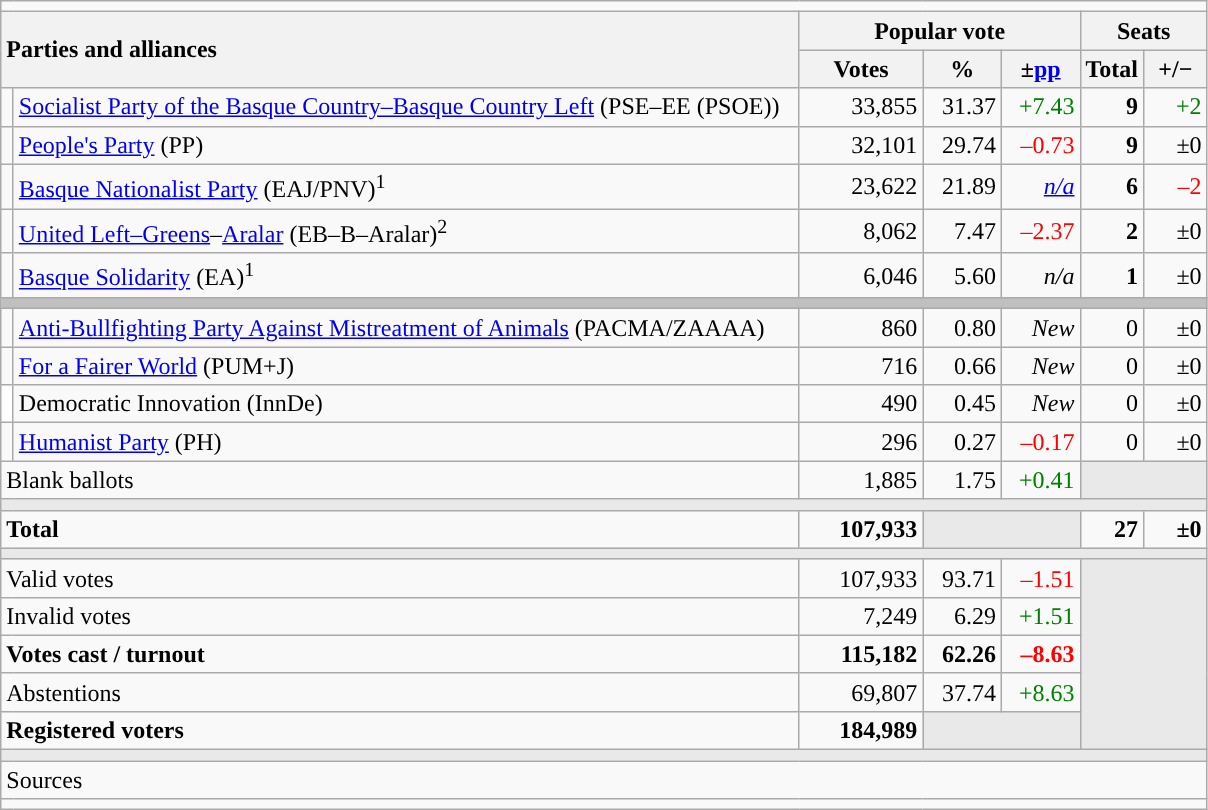<table class="wikitable" style="text-align:right;">
<tr>
<td colspan="7"></td>
</tr>
<tr>
<th style="text-align:left;" rowspan="2" colspan="2" width="525">Parties and alliances</th>
<th colspan="3">Popular vote</th>
<th colspan="2">Seats</th>
</tr>
<tr>
<th width="75">Votes</th>
<th width="45">%</th>
<th width="45">±<a href='#'>pp</a></th>
<th width="35">Total</th>
<th width="35">+/−</th>
</tr>
<tr>
<td width="1" style="color:inherit;background:"></td>
<td align="left"><a href='#'>Socialist Party of the Basque Country–Basque Country Left</a> (PSE–EE (PSOE))</td>
<td>33,855</td>
<td>31.37</td>
<td style="color:green;">+7.43</td>
<td><strong>9</strong></td>
<td style="color:green;">+2</td>
</tr>
<tr>
<td style="color:inherit;background:"></td>
<td align="left"><a href='#'>People's Party</a> (PP)</td>
<td>32,101</td>
<td>29.74</td>
<td style="color:red;">–0.73</td>
<td><strong>9</strong></td>
<td>±0</td>
</tr>
<tr>
<td style="color:inherit;background:"></td>
<td align="left"><a href='#'>Basque Nationalist Party</a> (EAJ/PNV)<sup>1</sup></td>
<td>23,622</td>
<td>21.89</td>
<td><em><a href='#'>n/a</a></em></td>
<td><strong>6</strong></td>
<td style="color:red;">–2</td>
</tr>
<tr>
<td style="color:inherit;background:"></td>
<td align="left"><a href='#'>United Left–Greens</a>–<a href='#'>Aralar</a> (EB–B–Aralar)<sup>2</sup></td>
<td>8,062</td>
<td>7.47</td>
<td style="color:red;">–2.37</td>
<td><strong>2</strong></td>
<td>±0</td>
</tr>
<tr>
<td style="color:inherit;background:"></td>
<td align="left"><a href='#'>Basque Solidarity</a> (EA)<sup>1</sup></td>
<td>6,046</td>
<td>5.60</td>
<td><em>n/a</em></td>
<td><strong>1</strong></td>
<td>±0</td>
</tr>
<tr>
<td colspan="7" bgcolor="#C0C0C0"></td>
</tr>
<tr>
<td style="color:inherit;background:"></td>
<td align="left"><a href='#'>Anti-Bullfighting Party Against Mistreatment of Animals</a> (PACMA/ZAAAA)</td>
<td>860</td>
<td>0.80</td>
<td><em>New</em></td>
<td>0</td>
<td>±0</td>
</tr>
<tr>
<td style="color:inherit;background:"></td>
<td align="left"><a href='#'>For a Fairer World</a> (PUM+J)</td>
<td>716</td>
<td>0.66</td>
<td><em>New</em></td>
<td>0</td>
<td>±0</td>
</tr>
<tr>
<td bgcolor="white"></td>
<td align="left">Democratic Innovation (InnDe)</td>
<td>490</td>
<td>0.45</td>
<td><em>New</em></td>
<td>0</td>
<td>±0</td>
</tr>
<tr>
<td style="color:inherit;background:"></td>
<td align="left"><a href='#'>Humanist Party</a> (PH)</td>
<td>296</td>
<td>0.27</td>
<td style="color:red;">–0.17</td>
<td>0</td>
<td>±0</td>
</tr>
<tr>
<td align="left" colspan="2">Blank ballots</td>
<td>1,885</td>
<td>1.75</td>
<td style="color:green;">+0.41</td>
<td bgcolor="#E9E9E9" colspan="2"></td>
</tr>
<tr>
<td colspan="7" bgcolor="#E9E9E9"></td>
</tr>
<tr style="font-weight:bold;">
<td align="left" colspan="2">Total</td>
<td>107,933</td>
<td bgcolor="#E9E9E9" colspan="2"></td>
<td>27</td>
<td>±0</td>
</tr>
<tr>
<td colspan="7" bgcolor="#E9E9E9"></td>
</tr>
<tr>
<td align="left" colspan="2">Valid votes</td>
<td>107,933</td>
<td>93.71</td>
<td style="color:red;">–1.51</td>
<td bgcolor="#E9E9E9" colspan="2" rowspan="5"></td>
</tr>
<tr>
<td align="left" colspan="2">Invalid votes</td>
<td>7,249</td>
<td>6.29</td>
<td style="color:green;">+1.51</td>
</tr>
<tr style="font-weight:bold;">
<td align="left" colspan="2">Votes cast / turnout</td>
<td>115,182</td>
<td>62.26</td>
<td style="color:red;">–8.63</td>
</tr>
<tr>
<td align="left" colspan="2">Abstentions</td>
<td>69,807</td>
<td>37.74</td>
<td style="color:green;">+8.63</td>
</tr>
<tr style="font-weight:bold;">
<td align="left" colspan="2">Registered voters</td>
<td>184,989</td>
<td bgcolor="#E9E9E9" colspan="2"></td>
</tr>
<tr>
<td colspan="7" bgcolor="#E9E9E9"></td>
</tr>
<tr>
<td align="left" colspan="7">Sources</td>
</tr>
<tr>
<td colspan="7" style="text-align:left; max-width:790px;"></td>
</tr>
</table>
